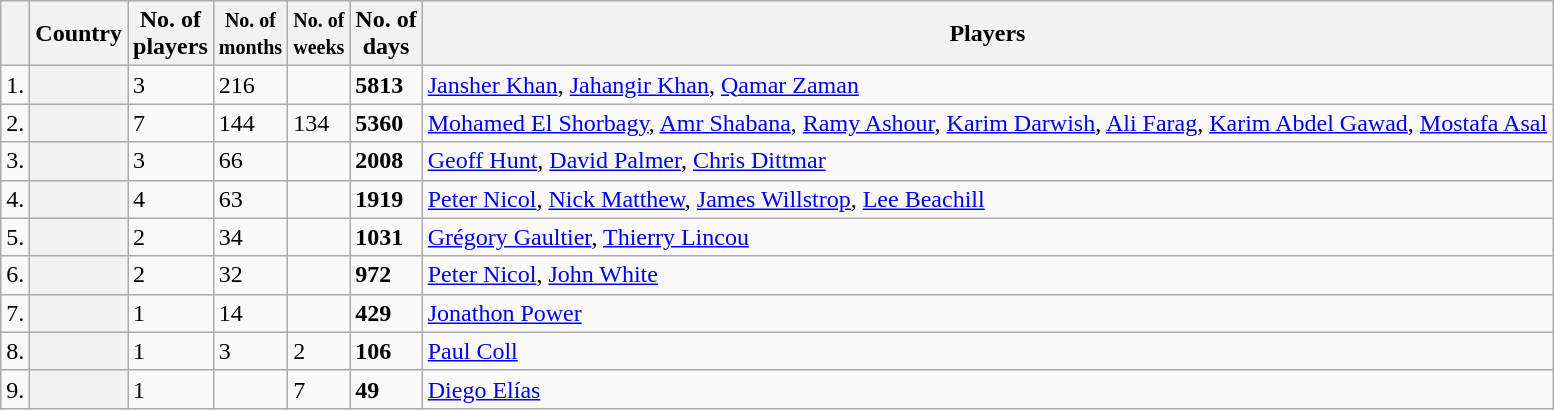<table class="wikitable sortable plainrowheaders">
<tr>
<th scope="col"></th>
<th scope="col">Country</th>
<th scope="col">No. of<br>players</th>
<th scope="col"><small>No. of<br>months</small></th>
<th scope="col"><small>No. of<br>weeks</small></th>
<th scope="col">No. of<br>days</th>
<th scope="col">Players</th>
</tr>
<tr>
<td>1.</td>
<th scope="row"></th>
<td>3</td>
<td>216</td>
<td></td>
<td><strong>5813</strong></td>
<td><a href='#'>Jansher Khan</a>, <a href='#'>Jahangir Khan</a>, <a href='#'>Qamar Zaman</a></td>
</tr>
<tr>
<td>2.</td>
<th scope="row"></th>
<td>7</td>
<td>144</td>
<td>134</td>
<td><strong>5360</strong></td>
<td><a href='#'>Mohamed El Shorbagy</a>, <a href='#'>Amr Shabana</a>, <a href='#'>Ramy Ashour</a>, <a href='#'>Karim Darwish</a>, <a href='#'>Ali Farag</a>, <a href='#'>Karim Abdel Gawad</a>, <a href='#'>Mostafa Asal</a></td>
</tr>
<tr>
<td>3.</td>
<th scope="row"></th>
<td>3</td>
<td>66</td>
<td></td>
<td><strong>2008</strong></td>
<td><a href='#'>Geoff Hunt</a>, <a href='#'>David Palmer</a>, <a href='#'>Chris Dittmar</a></td>
</tr>
<tr>
<td>4.</td>
<th scope="row"></th>
<td>4</td>
<td>63</td>
<td></td>
<td><strong>1919</strong></td>
<td><a href='#'>Peter Nicol</a>, <a href='#'>Nick Matthew</a>, <a href='#'>James Willstrop</a>, <a href='#'>Lee Beachill</a></td>
</tr>
<tr>
<td>5.</td>
<th scope="row"></th>
<td>2</td>
<td>34</td>
<td></td>
<td><strong>1031</strong></td>
<td><a href='#'>Grégory Gaultier</a>, <a href='#'>Thierry Lincou</a></td>
</tr>
<tr>
<td>6.</td>
<th scope="row"></th>
<td>2</td>
<td>32</td>
<td></td>
<td><strong>972</strong></td>
<td><a href='#'>Peter Nicol</a>, <a href='#'>John White</a></td>
</tr>
<tr>
<td>7.</td>
<th scope="row"></th>
<td>1</td>
<td>14</td>
<td></td>
<td><strong>429</strong></td>
<td><a href='#'>Jonathon Power</a></td>
</tr>
<tr>
<td>8.</td>
<th scope="row"></th>
<td>1</td>
<td>3</td>
<td>2</td>
<td><strong>106</strong></td>
<td><a href='#'>Paul Coll</a></td>
</tr>
<tr>
<td>9.</td>
<th scope="row"></th>
<td>1</td>
<td></td>
<td>7</td>
<td><strong>49</strong></td>
<td><a href='#'>Diego Elías</a></td>
</tr>
</table>
